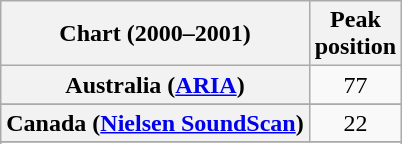<table class="wikitable sortable plainrowheaders" style="text-align:center;">
<tr>
<th scope="col">Chart (2000–2001)</th>
<th scope="col">Peak<br>position</th>
</tr>
<tr>
<th scope="row">Australia (<a href='#'>ARIA</a>)</th>
<td>77</td>
</tr>
<tr>
</tr>
<tr>
</tr>
<tr>
<th scope="row">Canada (<a href='#'>Nielsen SoundScan</a>)</th>
<td align="center">22</td>
</tr>
<tr>
</tr>
<tr>
</tr>
<tr>
</tr>
<tr>
</tr>
<tr>
</tr>
<tr>
</tr>
<tr>
</tr>
<tr>
</tr>
<tr>
</tr>
<tr>
</tr>
<tr>
</tr>
<tr>
</tr>
<tr>
</tr>
<tr>
</tr>
</table>
